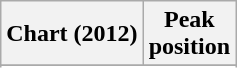<table class="wikitable sortable plainrowheaders">
<tr>
<th>Chart (2012)</th>
<th>Peak<br>position</th>
</tr>
<tr>
</tr>
<tr>
</tr>
<tr>
</tr>
<tr>
</tr>
<tr>
</tr>
<tr>
</tr>
</table>
